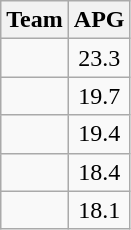<table class=wikitable>
<tr>
<th>Team</th>
<th>APG</th>
</tr>
<tr>
<td></td>
<td align=center>23.3</td>
</tr>
<tr>
<td></td>
<td align=center>19.7</td>
</tr>
<tr>
<td></td>
<td align=center>19.4</td>
</tr>
<tr>
<td></td>
<td align=center>18.4</td>
</tr>
<tr>
<td></td>
<td align=center>18.1</td>
</tr>
</table>
